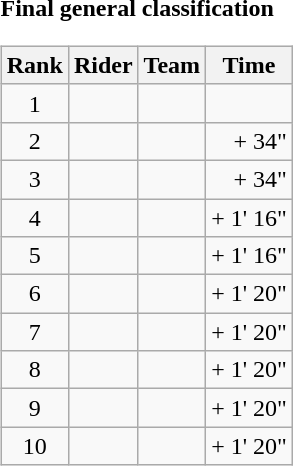<table>
<tr>
<td><strong>Final general classification</strong><br><table class="wikitable">
<tr>
<th scope="col">Rank</th>
<th scope="col">Rider</th>
<th scope="col">Team</th>
<th scope="col">Time</th>
</tr>
<tr>
<td style="text-align:center;">1</td>
<td></td>
<td></td>
<td style="text-align:right;"></td>
</tr>
<tr>
<td style="text-align:center;">2</td>
<td></td>
<td></td>
<td style="text-align:right;">+ 34"</td>
</tr>
<tr>
<td style="text-align:center;">3</td>
<td></td>
<td></td>
<td style="text-align:right;">+ 34"</td>
</tr>
<tr>
<td style="text-align:center;">4</td>
<td></td>
<td></td>
<td style="text-align:right;">+ 1' 16"</td>
</tr>
<tr>
<td style="text-align:center;">5</td>
<td></td>
<td></td>
<td style="text-align:right;">+ 1' 16"</td>
</tr>
<tr>
<td style="text-align:center;">6</td>
<td></td>
<td></td>
<td style="text-align:right;">+ 1' 20"</td>
</tr>
<tr>
<td style="text-align:center;">7</td>
<td></td>
<td></td>
<td style="text-align:right;">+ 1' 20"</td>
</tr>
<tr>
<td style="text-align:center;">8</td>
<td></td>
<td></td>
<td style="text-align:right;">+ 1' 20"</td>
</tr>
<tr>
<td style="text-align:center;">9</td>
<td></td>
<td></td>
<td style="text-align:right;">+ 1' 20"</td>
</tr>
<tr>
<td style="text-align:center;">10</td>
<td></td>
<td></td>
<td style="text-align:right;">+ 1' 20"</td>
</tr>
</table>
</td>
</tr>
</table>
